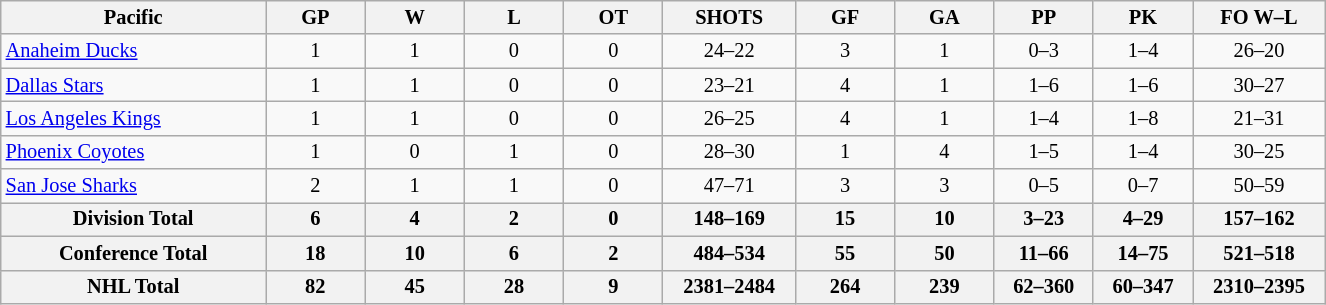<table class="wikitable" style="text-align:center; width:65em; font-size:85%;">
<tr>
<th width="20%">Pacific</th>
<th width="7.5%">GP</th>
<th width="7.5%">W</th>
<th width="7.5%">L</th>
<th width="7.5%">OT</th>
<th width="10%">SHOTS</th>
<th width="7.5%">GF</th>
<th width="7.5%">GA</th>
<th width="7.5%">PP</th>
<th width="7.5%">PK</th>
<th width="10%">FO W–L</th>
</tr>
<tr>
<td align=left><a href='#'>Anaheim Ducks</a></td>
<td>1</td>
<td>1</td>
<td>0</td>
<td>0</td>
<td>24–22</td>
<td>3</td>
<td>1</td>
<td>0–3</td>
<td>1–4</td>
<td>26–20</td>
</tr>
<tr>
<td align=left><a href='#'>Dallas Stars</a></td>
<td>1</td>
<td>1</td>
<td>0</td>
<td>0</td>
<td>23–21</td>
<td>4</td>
<td>1</td>
<td>1–6</td>
<td>1–6</td>
<td>30–27</td>
</tr>
<tr>
<td align=left><a href='#'>Los Angeles Kings</a></td>
<td>1</td>
<td>1</td>
<td>0</td>
<td>0</td>
<td>26–25</td>
<td>4</td>
<td>1</td>
<td>1–4</td>
<td>1–8</td>
<td>21–31</td>
</tr>
<tr>
<td align=left><a href='#'>Phoenix Coyotes</a></td>
<td>1</td>
<td>0</td>
<td>1</td>
<td>0</td>
<td>28–30</td>
<td>1</td>
<td>4</td>
<td>1–5</td>
<td>1–4</td>
<td>30–25</td>
</tr>
<tr>
<td align=left><a href='#'>San Jose Sharks</a></td>
<td>2</td>
<td>1</td>
<td>1</td>
<td>0</td>
<td>47–71</td>
<td>3</td>
<td>3</td>
<td>0–5</td>
<td>0–7</td>
<td>50–59</td>
</tr>
<tr>
<th>Division Total</th>
<th>6</th>
<th>4</th>
<th>2</th>
<th>0</th>
<th>148–169</th>
<th>15</th>
<th>10</th>
<th>3–23</th>
<th>4–29</th>
<th>157–162</th>
</tr>
<tr>
<th>Conference Total</th>
<th>18</th>
<th>10</th>
<th>6</th>
<th>2</th>
<th>484–534</th>
<th>55</th>
<th>50</th>
<th>11–66</th>
<th>14–75</th>
<th>521–518</th>
</tr>
<tr>
<th>NHL Total</th>
<th>82</th>
<th>45</th>
<th>28</th>
<th>9</th>
<th>2381–2484</th>
<th>264</th>
<th>239</th>
<th>62–360</th>
<th>60–347</th>
<th>2310–2395</th>
</tr>
</table>
